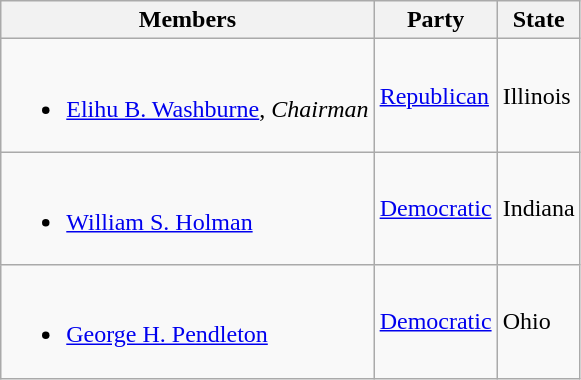<table class="wikitable" border="1">
<tr>
<th>Members</th>
<th>Party</th>
<th>State</th>
</tr>
<tr>
<td><br><ul><li><a href='#'>Elihu B. Washburne</a>, <em>Chairman</em></li></ul></td>
<td><a href='#'>Republican</a></td>
<td>Illinois</td>
</tr>
<tr>
<td><br><ul><li><a href='#'>William S. Holman</a></li></ul></td>
<td><a href='#'>Democratic</a></td>
<td>Indiana</td>
</tr>
<tr>
<td><br><ul><li><a href='#'>George H. Pendleton</a></li></ul></td>
<td><a href='#'>Democratic</a></td>
<td>Ohio</td>
</tr>
</table>
